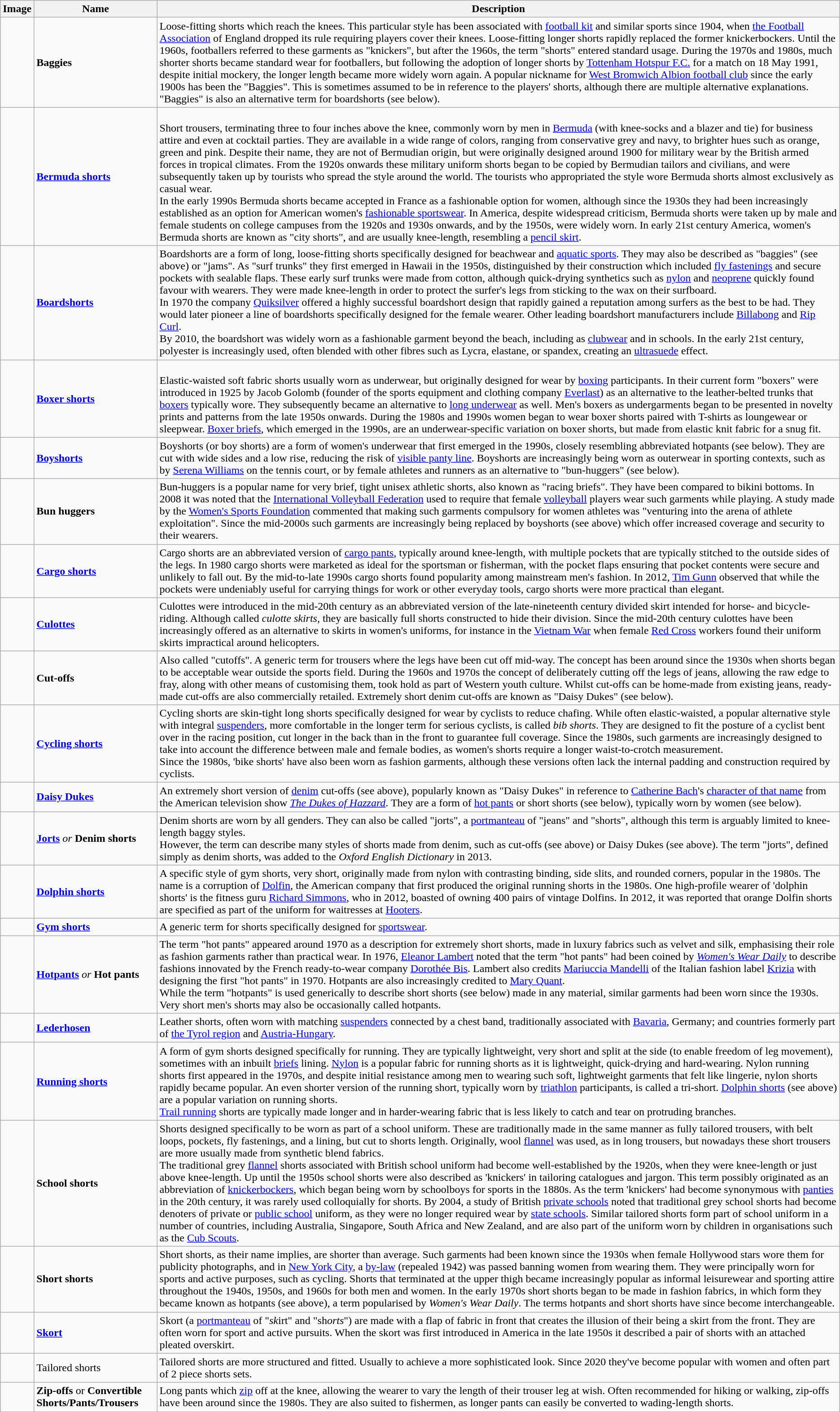<table class="wikitable">
<tr>
<th>Image</th>
<th>Name</th>
<th>Description</th>
</tr>
<tr>
<td></td>
<td><strong>Baggies</strong></td>
<td>Loose-fitting shorts which reach the knees. This particular style has been associated with <a href='#'>football kit</a> and similar sports since 1904, when <a href='#'>the Football Association</a> of England dropped its rule requiring players cover their knees. Loose-fitting longer shorts rapidly replaced the former knickerbockers. Until the 1960s, footballers referred to these garments as "knickers", but after the 1960s, the term "shorts" entered standard usage. During the 1970s and 1980s, much shorter shorts became standard wear for footballers, but following the adoption of longer shorts by <a href='#'>Tottenham Hotspur F.C.</a> for a match on 18 May 1991, despite initial mockery, the longer length became more widely worn again. A popular nickname for <a href='#'>West Bromwich Albion football club</a> since the early 1900s has been the "Baggies". This is sometimes assumed to be in reference to the players' shorts, although there are multiple alternative explanations.<br>"Baggies" is also an alternative term for boardshorts (see below).</td>
</tr>
<tr>
<td></td>
<td><strong><a href='#'>Bermuda shorts</a></strong></td>
<td><br>
Short trousers, terminating three to four inches above the knee, commonly worn by men in <a href='#'>Bermuda</a> (with knee-socks and a blazer and tie) for business attire and even at cocktail parties. They are available in a wide range of colors, ranging from conservative grey and navy, to brighter hues such as orange, green and pink. Despite their name, they are not of Bermudian origin, but were originally designed around 1900 for military wear by the British armed forces in tropical climates. From the 1920s onwards these military uniform shorts began to be copied by Bermudian tailors and civilians, and were subsequently taken up by tourists who spread the style around the world. The tourists who appropriated the style wore Bermuda shorts almost exclusively as casual wear.<br>In the early 1990s Bermuda shorts became accepted in France as a fashionable option for women, although since the 1930s they had been increasingly established as an option for American women's <a href='#'>fashionable sportswear</a>. In America, despite widespread criticism, Bermuda shorts were taken up by male and female students on college campuses from the 1920s and 1930s onwards, and by the 1950s, were widely worn. In early 21st century America, women's Bermuda shorts are known as "city shorts", and are usually knee-length, resembling a <a href='#'>pencil skirt</a>.</td>
</tr>
<tr>
<td></td>
<td><strong><a href='#'>Boardshorts</a></strong></td>
<td>Boardshorts are a form of long, loose-fitting shorts specifically designed for beachwear and <a href='#'>aquatic sports</a>. They may also be described as "baggies" (see above) or "jams". As "surf trunks" they first emerged in Hawaii in the 1950s, distinguished by their construction which included <a href='#'>fly fastenings</a> and secure pockets with sealable flaps. These early surf trunks were made from cotton, although quick-drying synthetics such as <a href='#'>nylon</a> and <a href='#'>neoprene</a> quickly found favour with wearers. They were made knee-length in order to protect the surfer's legs from sticking to the wax on their surfboard.<br>In 1970 the company <a href='#'>Quiksilver</a> offered a highly successful boardshort design that rapidly gained a reputation among surfers as the best to be had. They would later pioneer a line of boardshorts specifically designed for the female wearer. Other leading boardshort manufacturers include <a href='#'>Billabong</a> and <a href='#'>Rip Curl</a>.<br>By 2010, the boardshort was widely worn as a fashionable garment beyond the beach, including as <a href='#'>clubwear</a> and in schools. In the early 21st century, polyester is increasingly used, often blended with other fibres such as Lycra, elastane, or spandex, creating an <a href='#'>ultrasuede</a> effect.</td>
</tr>
<tr>
<td></td>
<td><strong><a href='#'>Boxer shorts</a> </strong></td>
<td><br>Elastic-waisted soft fabric shorts usually worn as underwear, but originally designed for wear by <a href='#'>boxing</a> participants. In their current form "boxers" were introduced in 1925 by Jacob Golomb (founder of the sports equipment and clothing company <a href='#'>Everlast</a>) as an alternative to the leather-belted trunks that <a href='#'>boxers</a> typically wore. They subsequently became an alternative to <a href='#'>long underwear</a> as well. Men's boxers as undergarments began to be presented in novelty prints and patterns from the late 1950s onwards. During the 1980s and 1990s women began to wear boxer shorts paired with T-shirts as loungewear or sleepwear. <a href='#'>Boxer briefs</a>, which emerged in the 1990s, are an underwear-specific variation on boxer shorts, but made from elastic knit fabric for a snug fit.</td>
</tr>
<tr>
<td></td>
<td><strong><a href='#'>Boyshorts</a> </strong></td>
<td>Boyshorts (or boy shorts) are a form of women's underwear that first emerged in the 1990s, closely resembling abbreviated hotpants (see below). They are cut with wide sides and a low rise, reducing the risk of <a href='#'>visible panty line</a>. Boyshorts are increasingly being worn as outerwear in sporting contexts, such as by <a href='#'>Serena Williams</a> on the tennis court, or by female athletes and runners as an alternative to "bun-huggers" (see below).</td>
</tr>
<tr>
<td></td>
<td><strong>Bun huggers </strong></td>
<td>Bun-huggers is a popular name for very brief, tight unisex athletic shorts, also known as "racing briefs". They have been compared to bikini bottoms. In 2008 it was noted that the <a href='#'>International Volleyball Federation</a> used to require that female <a href='#'>volleyball</a> players wear such garments while playing.  A study made by the <a href='#'>Women's Sports Foundation</a> commented that making such garments compulsory for women athletes was "venturing into the arena of athlete exploitation". Since the mid-2000s such garments are increasingly being replaced by boyshorts (see above) which offer increased coverage and security to their wearers.</td>
</tr>
<tr>
<td></td>
<td><strong><a href='#'>Cargo shorts</a> </strong></td>
<td>Cargo shorts are an abbreviated version of <a href='#'>cargo pants</a>, typically around knee-length, with multiple pockets that are typically stitched to the outside sides of the legs. In 1980 cargo shorts were marketed as ideal for the sportsman or fisherman, with the pocket flaps ensuring that pocket contents were secure and unlikely to fall out. By the mid-to-late 1990s cargo shorts found popularity among mainstream men's fashion. In 2012, <a href='#'>Tim Gunn</a> observed that while the pockets were undeniably useful for carrying things for work or other everyday tools, cargo shorts were more practical than elegant.</td>
</tr>
<tr>
<td></td>
<td><strong><a href='#'>Culottes</a> </strong></td>
<td>Culottes were introduced in the mid-20th century as an abbreviated version of the late-nineteenth century divided skirt intended for horse- and bicycle-riding. Although called <em>culotte skirts</em>, they are basically full shorts constructed to hide their division. Since the mid-20th century culottes have been increasingly offered as an alternative to skirts in women's uniforms, for instance in the <a href='#'>Vietnam War</a> when female <a href='#'>Red Cross</a> workers found their uniform skirts impractical around helicopters.</td>
</tr>
<tr>
<td></td>
<td><strong>Cut-offs</strong></td>
<td>Also called "cutoffs". A generic term for trousers where the legs have been cut off mid-way. The concept has been around since the 1930s when shorts began to be acceptable wear outside the sports field. During the 1960s and 1970s the concept of deliberately cutting off the legs of jeans, allowing the raw edge to fray, along with other means of customising them, took hold as part of Western youth culture. Whilst cut-offs can be home-made from existing jeans, ready-made cut-offs are also commercially retailed. Extremely short denim cut-offs are known as "Daisy Dukes" (see below).</td>
</tr>
<tr>
<td></td>
<td><strong><a href='#'>Cycling shorts</a> </strong></td>
<td> Cycling shorts are skin-tight long shorts specifically designed for wear by cyclists to reduce chafing. While often elastic-waisted, a popular alternative style with integral <a href='#'>suspenders</a>, more comfortable in the longer term for serious cyclists, is called <em>bib shorts</em>. They are designed to fit the posture of a cyclist bent over in the racing position, cut longer in the back than in the front to guarantee full coverage. Since the 1980s, such garments are increasingly designed to take into account the difference between male and female bodies, as women's shorts require a longer waist-to-crotch measurement.<br>Since the 1980s, 'bike shorts' have also been worn as fashion garments, although these versions often lack the internal padding and construction required by cyclists.</td>
</tr>
<tr>
<td></td>
<td><strong><a href='#'>Daisy Dukes</a></strong></td>
<td>An extremely short version of <a href='#'>denim</a> cut-offs (see above), popularly known as "Daisy Dukes" in reference to <a href='#'>Catherine Bach</a>'s <a href='#'>character of that name</a> from the American television show <em><a href='#'>The Dukes of Hazzard</a></em>. They are a form of <a href='#'>hot pants</a> or short shorts (see below), typically worn by women (see below).</td>
</tr>
<tr>
<td></td>
<td><strong><a href='#'>Jorts</a></strong> <em>or</em> <strong>Denim shorts </strong></td>
<td>Denim shorts are worn by all genders. They can also be called "jorts", a <a href='#'>portmanteau</a> of "jeans" and "shorts", although this term is arguably limited to knee-length baggy styles.<br>However, the term can describe many styles of shorts made from denim, such as cut-offs (see above) or Daisy Dukes (see above). The term "jorts", defined simply as denim shorts, was added to the <em>Oxford English Dictionary</em> in 2013.</td>
</tr>
<tr>
<td></td>
<td><strong><a href='#'>Dolphin shorts</a></strong></td>
<td>A specific style of gym shorts, very short, originally made from nylon with contrasting binding, side slits, and rounded corners, popular in the 1980s. The name is a corruption of <a href='#'>Dolfin</a>, the American company that first produced the original running shorts in the 1980s. One high-profile wearer of 'dolphin shorts' is the fitness guru <a href='#'>Richard Simmons</a>, who in 2012, boasted of owning 400 pairs of vintage Dolfins. In 2012, it was reported that orange Dolfin shorts are specified as part of the uniform for waitresses at <a href='#'>Hooters</a>.</td>
</tr>
<tr>
<td></td>
<td><strong><a href='#'>Gym shorts</a></strong></td>
<td>A generic term for shorts specifically designed for <a href='#'>sportswear</a>.</td>
</tr>
<tr>
<td></td>
<td><strong><a href='#'>Hotpants</a></strong> <em>or</em> <strong>Hot pants</strong></td>
<td>The term "hot pants" appeared around 1970 as a description for extremely short shorts, made in luxury fabrics such as velvet and silk, emphasising their role as fashion garments rather than practical wear. In 1976, <a href='#'>Eleanor Lambert</a> noted that the term "hot pants" had been coined by <em><a href='#'>Women's Wear Daily</a></em> to describe fashions innovated by the French ready-to-wear company <a href='#'>Dorothée Bis</a>. Lambert also credits <a href='#'>Mariuccia Mandelli</a> of the Italian fashion label <a href='#'>Krizia</a> with designing the first "hot pants" in 1970. Hotpants are also increasingly credited to <a href='#'>Mary Quant</a>.<br>While the term "hotpants" is used generically to describe short shorts (see below) made in any material, similar garments had been worn since the 1930s. Very short men's shorts may also be occasionally called hotpants.</td>
</tr>
<tr>
<td></td>
<td><strong><a href='#'>Lederhosen</a></strong></td>
<td>Leather shorts, often worn with matching <a href='#'>suspenders</a> connected by a chest band, traditionally associated with <a href='#'>Bavaria</a>, Germany; and countries formerly part of <a href='#'>the Tyrol region</a> and <a href='#'>Austria-Hungary</a>.</td>
</tr>
<tr>
<td></td>
<td><strong><a href='#'>Running shorts</a></strong></td>
<td> A form of gym shorts designed specifically for running. They are typically lightweight, very short and split at the side (to enable freedom of leg movement), sometimes with an inbuilt <a href='#'>briefs</a> lining. <a href='#'>Nylon</a> is a popular fabric for running shorts as it is lightweight, quick-drying and hard-wearing. Nylon running shorts first appeared in the 1970s, and despite initial resistance among men to wearing such soft, lightweight garments that felt like lingerie, nylon shorts rapidly became popular. An even shorter version of the running short, typically worn by <a href='#'>triathlon</a> participants, is called a tri-short. <a href='#'>Dolphin shorts</a> (see above) are a popular variation on running shorts.<br><a href='#'>Trail running</a> shorts are typically made longer and in harder-wearing fabric that is less likely to catch and tear on protruding branches.</td>
</tr>
<tr>
<td></td>
<td><strong>School shorts</strong></td>
<td>Shorts designed specifically to be worn as part of a school uniform. These are traditionally made in the same manner as fully tailored trousers, with belt loops, pockets, fly fastenings, and a lining, but cut to shorts length. Originally, wool <a href='#'>flannel</a> was used, as in long trousers, but nowadays these short trousers are more usually made from synthetic blend fabrics.<br>The traditional grey <a href='#'>flannel</a> shorts associated with British school uniform had become well-established by the 1920s, when they were knee-length or just above knee-length. Up until the 1950s school shorts were also described as 'knickers' in tailoring catalogues and jargon. This term possibly originated as an abbreviation of <a href='#'>knickerbockers</a>, which began being worn by schoolboys for sports in the 1880s. As the term 'knickers' had become synonymous with <a href='#'>panties</a> in the 20th century, it was rarely used colloquially for shorts. By 2004, a study of British <a href='#'>private schools</a> noted that traditional grey school shorts had become denoters of private or <a href='#'>public school</a> uniform, as they were no longer required wear by <a href='#'>state schools</a>. Similar tailored shorts form part of school uniform in a number of countries, including Australia, Singapore, South Africa and New Zealand, and are also part of the uniform worn by children in organisations such as the <a href='#'>Cub Scouts</a>.</td>
</tr>
<tr>
<td></td>
<td><strong>Short shorts</strong></td>
<td> Short shorts, as their name implies, are shorter than average. Such garments had been known since the 1930s when female Hollywood stars wore them for publicity photographs, and in <a href='#'>New York City</a>, a <a href='#'>by-law</a> (repealed 1942) was passed banning women from wearing them.  They were principally worn for sports and active purposes, such as cycling. Shorts that terminated at the upper thigh became increasingly popular as informal leisurewear and sporting attire throughout the 1940s, 1950s, and 1960s for both men and women. In the early 1970s short shorts began to be made in fashion fabrics, in which form they became known as hotpants (see above), a term popularised by <em>Women's Wear Daily</em>. The terms hotpants and short shorts have since become interchangeable.</td>
</tr>
<tr>
<td></td>
<td><strong><a href='#'>Skort</a></strong></td>
<td>Skort (a <a href='#'>portmanteau</a> of "<em>sk</em>irt" and "sh<em>orts</em>") are made with a flap of fabric in front that creates the illusion of their being a skirt from the front. They are often worn for sport and active pursuits. When the skort was first introduced in America in the late 1950s it described a pair of shorts with an attached pleated overskirt.</td>
</tr>
<tr>
<td></td>
<td>Tailored shorts</td>
<td>Tailored shorts are more structured and fitted. Usually to achieve a more sophisticated look. Since 2020 they've become popular with women and often part of 2 piece shorts sets.</td>
</tr>
<tr>
<td></td>
<td><strong>Zip-offs</strong> or <strong>Convertible Shorts/Pants/Trousers</strong></td>
<td>Long pants which <a href='#'>zip</a> off at the knee, allowing the wearer to vary the length of their trouser leg at wish. Often recommended for hiking or walking, zip-offs have been around since the 1980s. They are also suited to fishermen, as longer pants can easily be converted to wading-length shorts.</td>
</tr>
</table>
